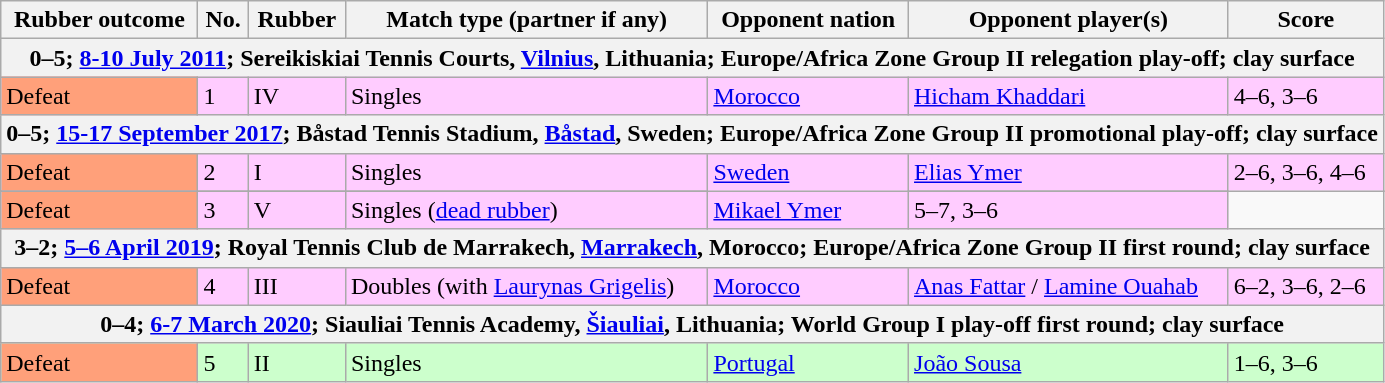<table class=wikitable>
<tr>
<th>Rubber outcome</th>
<th>No.</th>
<th>Rubber</th>
<th>Match type (partner if any)</th>
<th>Opponent nation</th>
<th>Opponent player(s)</th>
<th>Score</th>
</tr>
<tr>
<th colspan=7>0–5; <a href='#'>8-10 July 2011</a>; Sereikiskiai Tennis Courts, <a href='#'>Vilnius</a>, Lithuania; Europe/Africa Zone Group II relegation play-off; clay surface</th>
</tr>
<tr bgcolor=#FFCCFF>
<td bgcolor=FFA07A>Defeat</td>
<td>1</td>
<td>IV</td>
<td>Singles</td>
<td> <a href='#'>Morocco</a></td>
<td><a href='#'>Hicham Khaddari</a></td>
<td>4–6, 3–6</td>
</tr>
<tr>
<th colspan=7>0–5; <a href='#'>15-17 September 2017</a>; Båstad Tennis Stadium, <a href='#'>Båstad</a>, Sweden; Europe/Africa Zone Group II promotional play-off; clay surface</th>
</tr>
<tr bgcolor=#FFCCFF>
<td bgcolor=FFA07A>Defeat</td>
<td>2</td>
<td>I</td>
<td>Singles</td>
<td rowspan=2> <a href='#'>Sweden</a></td>
<td><a href='#'>Elias Ymer</a></td>
<td>2–6, 3–6, 4–6</td>
</tr>
<tr>
</tr>
<tr bgcolor=#FFCCFF>
<td bgcolor=FFA07A>Defeat</td>
<td>3</td>
<td>V</td>
<td>Singles (<a href='#'>dead rubber</a>)</td>
<td><a href='#'>Mikael Ymer</a></td>
<td>5–7, 3–6</td>
</tr>
<tr>
<th colspan=7>3–2; <a href='#'>5–6 April 2019</a>; Royal Tennis Club de Marrakech, <a href='#'>Marrakech</a>, Morocco; Europe/Africa Zone Group II first round; clay surface</th>
</tr>
<tr bgcolor=#FFCCFF>
<td bgcolor=FFA07A>Defeat</td>
<td>4</td>
<td>III</td>
<td>Doubles (with <a href='#'>Laurynas Grigelis</a>)</td>
<td> <a href='#'>Morocco</a></td>
<td><a href='#'>Anas Fattar</a> / <a href='#'>Lamine Ouahab</a></td>
<td>6–2, 3–6, 2–6</td>
</tr>
<tr>
<th colspan=7>0–4; <a href='#'>6-7 March 2020</a>; Siauliai Tennis Academy, <a href='#'>Šiauliai</a>, Lithuania; World Group I play-off first round; clay surface</th>
</tr>
<tr bgcolor=#CCFFCC>
<td bgcolor=FFA07A>Defeat</td>
<td>5</td>
<td>II</td>
<td>Singles</td>
<td> <a href='#'>Portugal</a></td>
<td><a href='#'>João Sousa</a></td>
<td>1–6, 3–6</td>
</tr>
</table>
